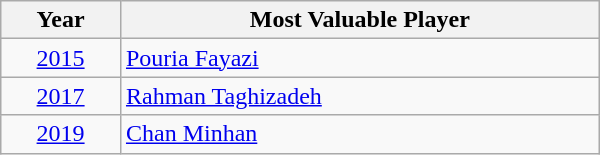<table class=wikitable style="width: 400px;">
<tr>
<th style="width: 20%;">Year</th>
<th style="width: 80%;">Most Valuable Player</th>
</tr>
<tr>
<td align=center><a href='#'>2015</a></td>
<td> <a href='#'>Pouria Fayazi</a></td>
</tr>
<tr>
<td align=center><a href='#'>2017</a></td>
<td> <a href='#'>Rahman Taghizadeh</a></td>
</tr>
<tr>
<td align=center><a href='#'>2019</a></td>
<td> <a href='#'>Chan Minhan</a></td>
</tr>
</table>
